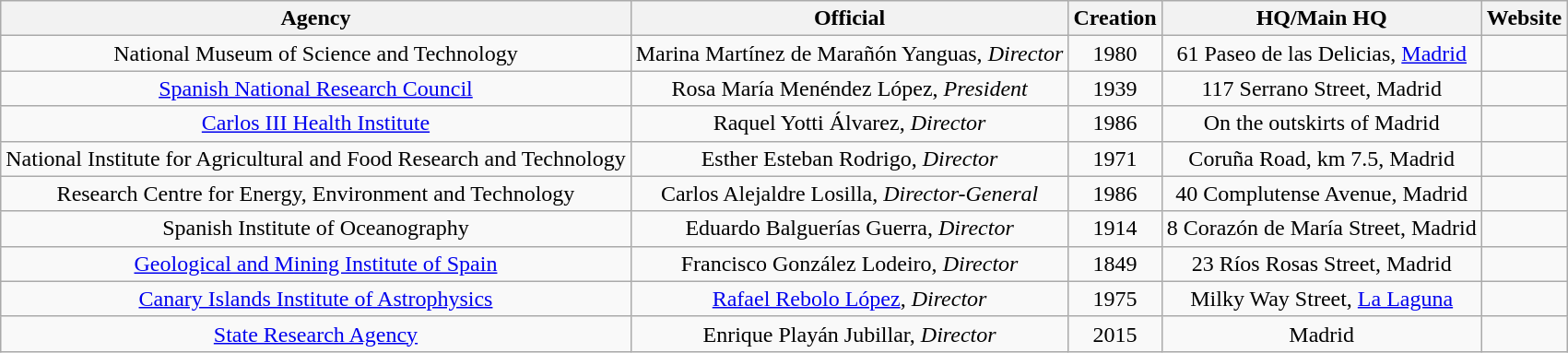<table class="wikitable" style="text-align:Center">
<tr>
<th>Agency</th>
<th>Official</th>
<th>Creation</th>
<th>HQ/Main HQ</th>
<th>Website</th>
</tr>
<tr>
<td>National Museum of Science and Technology</td>
<td>Marina Martínez de Marañón Yanguas, <em>Director</em></td>
<td>1980</td>
<td>61 Paseo de las Delicias, <a href='#'>Madrid</a></td>
<td></td>
</tr>
<tr>
<td><a href='#'>Spanish National Research Council</a></td>
<td>Rosa María Menéndez López, <em>President</em></td>
<td>1939</td>
<td>117 Serrano Street, Madrid</td>
<td></td>
</tr>
<tr>
<td><a href='#'>Carlos III Health Institute</a></td>
<td>Raquel Yotti Álvarez, <em>Director</em></td>
<td>1986</td>
<td>On the outskirts of Madrid</td>
<td></td>
</tr>
<tr>
<td>National Institute for Agricultural and Food Research and Technology</td>
<td>Esther Esteban Rodrigo, <em>Director</em></td>
<td>1971</td>
<td>Coruña Road, km 7.5, Madrid</td>
<td></td>
</tr>
<tr>
<td>Research Centre for Energy, Environment and Technology</td>
<td>Carlos Alejaldre Losilla, <em>Director-General</em></td>
<td>1986</td>
<td>40 Complutense Avenue, Madrid</td>
<td></td>
</tr>
<tr>
<td>Spanish Institute of Oceanography</td>
<td>Eduardo Balguerías Guerra, <em>Director</em></td>
<td>1914</td>
<td>8 Corazón de María Street, Madrid</td>
<td></td>
</tr>
<tr>
<td><a href='#'>Geological and Mining Institute of Spain</a></td>
<td>Francisco González Lodeiro, <em>Director</em></td>
<td>1849</td>
<td>23 Ríos Rosas Street, Madrid</td>
<td></td>
</tr>
<tr>
<td><a href='#'>Canary Islands Institute of Astrophysics</a></td>
<td><a href='#'>Rafael Rebolo López</a>, <em>Director</em></td>
<td>1975</td>
<td>Milky Way Street, <a href='#'>La Laguna</a></td>
<td></td>
</tr>
<tr>
<td><a href='#'>State Research Agency</a></td>
<td>Enrique Playán Jubillar, <em>Director</em></td>
<td>2015</td>
<td>Madrid</td>
<td></td>
</tr>
</table>
